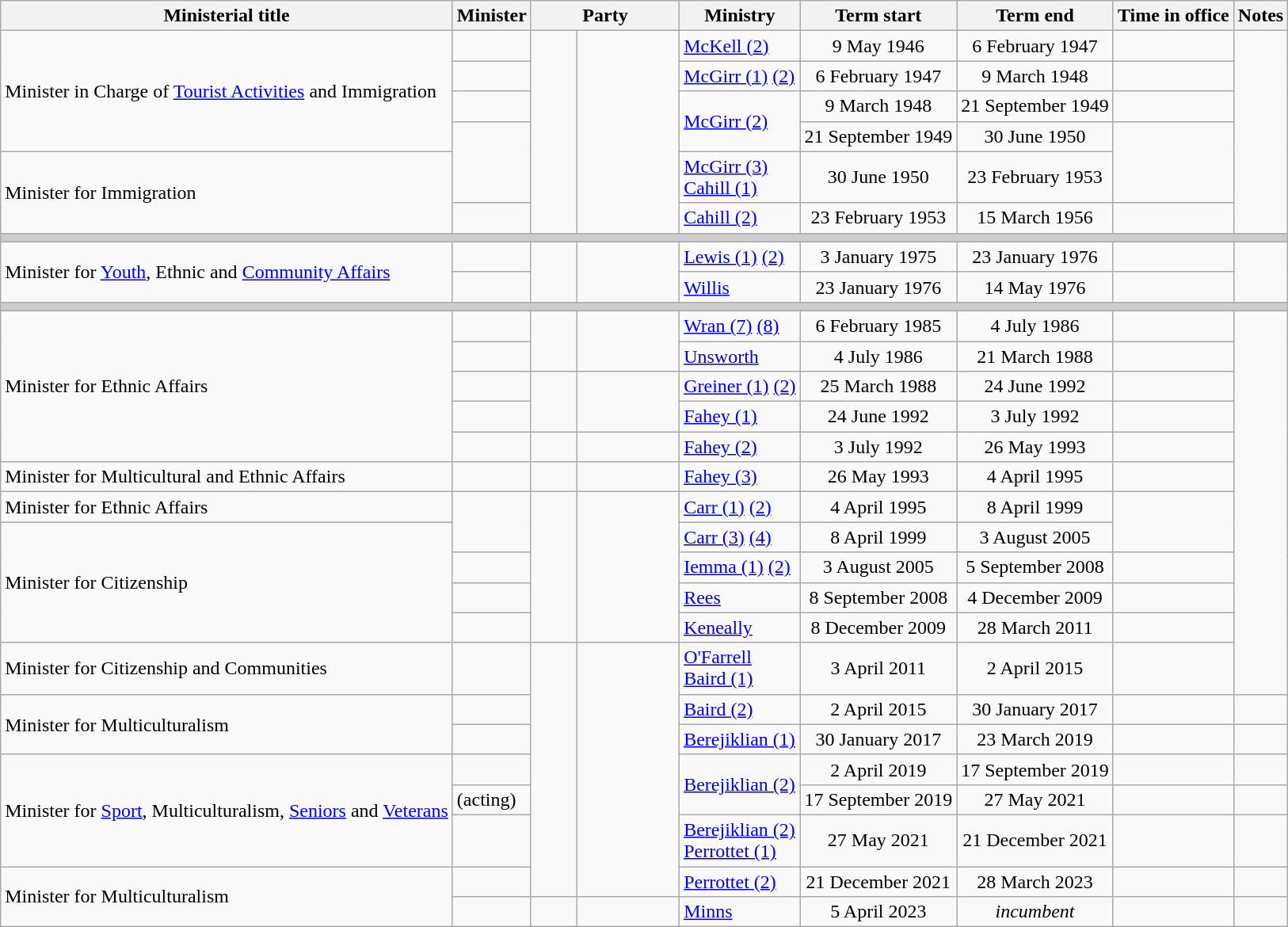<table class="wikitable sortable">
<tr>
<th>Ministerial title</th>
<th>Minister</th>
<th colspan=2>Party</th>
<th>Ministry</th>
<th>Term start</th>
<th>Term end</th>
<th>Time in office</th>
<th class="unsortable">Notes</th>
</tr>
<tr>
<td rowspan=4>Minister in Charge of <a href='#'>Tourist Activities</a> and Immigration</td>
<td></td>
<td rowspan=6 > </td>
<td rowspan=6 width=8%></td>
<td><a href='#'>McKell (2)</a></td>
<td align=center>9 May 1946</td>
<td align=center>6 February 1947</td>
<td align=right></td>
</tr>
<tr>
<td></td>
<td><a href='#'>McGirr (1)</a> <a href='#'>(2)</a></td>
<td align=center>6 February 1947</td>
<td align=center>9 March 1948</td>
<td align=right></td>
</tr>
<tr>
<td></td>
<td rowspan=2><a href='#'>McGirr (2)</a></td>
<td align=center>9 March 1948</td>
<td align=center>21 September 1949</td>
<td align=right></td>
</tr>
<tr>
<td rowspan=2></td>
<td align=center>21 September 1949</td>
<td align=center>30 June 1950</td>
<td rowspan=2 align=right></td>
</tr>
<tr>
<td rowspan=2>Minister for Immigration</td>
<td><a href='#'>McGirr (3)</a><br><a href='#'>Cahill (1)</a></td>
<td align=center>30 June 1950</td>
<td align=center>23 February 1953</td>
</tr>
<tr>
<td></td>
<td><a href='#'>Cahill (2)</a></td>
<td align=center>23 February 1953</td>
<td align=center>15 March 1956</td>
<td align=right></td>
</tr>
<tr>
<th colspan=9 style="background: #cccccc;"></th>
</tr>
<tr>
<td rowspan=2>Minister for <a href='#'>Youth</a>, Ethnic and <a href='#'>Community Affairs</a></td>
<td></td>
<td rowspan=2 > </td>
<td rowspan=2></td>
<td><a href='#'>Lewis (1)</a> <a href='#'>(2)</a></td>
<td align=center>3 January 1975</td>
<td align=center>23 January 1976</td>
<td align=right></td>
</tr>
<tr>
<td></td>
<td><a href='#'>Willis</a></td>
<td align=center>23 January 1976</td>
<td align=center>14 May 1976</td>
<td align=right></td>
</tr>
<tr>
<th colspan=9 style="background: #cccccc;"></th>
</tr>
<tr>
<td rowspan=5>Minister for Ethnic Affairs</td>
<td></td>
<td rowspan=2 > </td>
<td rowspan=2></td>
<td><a href='#'>Wran (7)</a> <a href='#'>(8)</a></td>
<td align=center>6 February 1985</td>
<td align=center>4 July 1986</td>
<td align=right></td>
</tr>
<tr>
<td></td>
<td><a href='#'>Unsworth</a></td>
<td align=center>4 July 1986</td>
<td align=center>21 March 1988</td>
<td align=right></td>
</tr>
<tr>
<td></td>
<td rowspan=2 > </td>
<td rowspan=2></td>
<td><a href='#'>Greiner (1)</a> <a href='#'>(2)</a></td>
<td align=center>25 March 1988</td>
<td align=center>24 June 1992</td>
<td align=right></td>
</tr>
<tr>
<td></td>
<td><a href='#'>Fahey (1)</a></td>
<td align=center>24 June 1992</td>
<td align=center>3 July 1992</td>
<td align=right></td>
</tr>
<tr>
<td></td>
<td> </td>
<td></td>
<td><a href='#'>Fahey (2)</a></td>
<td align=center>3 July 1992</td>
<td align=center>26 May 1993</td>
<td align=right></td>
</tr>
<tr>
<td>Minister for Multicultural and Ethnic Affairs</td>
<td></td>
<td> </td>
<td></td>
<td><a href='#'>Fahey (3)</a></td>
<td align=center>26 May 1993</td>
<td align=center>4 April 1995</td>
<td align=right></td>
</tr>
<tr>
<td>Minister for Ethnic Affairs</td>
<td rowspan=2></td>
<td rowspan=5 > </td>
<td rowspan=5></td>
<td><a href='#'>Carr (1)</a> <a href='#'>(2)</a></td>
<td align=center>4 April 1995</td>
<td align=center>8 April 1999</td>
<td rowspan=2 align=right><strong></strong></td>
</tr>
<tr>
<td rowspan=4>Minister for Citizenship</td>
<td><a href='#'>Carr (3)</a> <a href='#'>(4)</a></td>
<td align=center>8 April 1999</td>
<td align=center>3 August 2005</td>
</tr>
<tr>
<td></td>
<td><a href='#'>Iemma (1)</a> <a href='#'>(2)</a></td>
<td align=center>3 August 2005</td>
<td align=center>5 September 2008</td>
<td align=right></td>
</tr>
<tr>
<td></td>
<td><a href='#'>Rees</a></td>
<td align=center>8 September 2008</td>
<td align=center>4 December 2009</td>
<td align=right></td>
</tr>
<tr>
<td></td>
<td><a href='#'>Keneally</a></td>
<td align=center>8 December 2009</td>
<td align=center>28 March 2011</td>
<td align=right></td>
</tr>
<tr>
<td>Minister for Citizenship and Communities</td>
<td></td>
<td rowspan=7 > </td>
<td rowspan=7></td>
<td><a href='#'>O'Farrell</a><br><a href='#'>Baird (1)</a></td>
<td align=center>3 April 2011</td>
<td align=center>2 April 2015</td>
<td align=right></td>
</tr>
<tr>
<td rowspan=2>Minister for Multiculturalism</td>
<td></td>
<td><a href='#'>Baird (2)</a></td>
<td align=center>2 April 2015</td>
<td align=center>30 January 2017</td>
<td align=right></td>
<td></td>
</tr>
<tr>
<td></td>
<td><a href='#'>Berejiklian (1)</a></td>
<td align=center>30 January 2017</td>
<td align=center>23 March 2019</td>
<td align=right></td>
<td></td>
</tr>
<tr>
<td rowspan=3>Minister for <a href='#'>Sport</a>, Multiculturalism, <a href='#'>Seniors</a> and <a href='#'>Veterans</a></td>
<td></td>
<td rowspan=2><a href='#'>Berejiklian (2)</a></td>
<td align=center>2 April 2019</td>
<td align=center>17 September 2019</td>
<td align=right></td>
<td></td>
</tr>
<tr>
<td> (acting)</td>
<td align=center>17 September 2019</td>
<td align=center>27 May 2021</td>
<td align=right></td>
<td></td>
</tr>
<tr>
<td></td>
<td><a href='#'>Berejiklian (2)</a><br><a href='#'>Perrottet (1)</a></td>
<td align=center>27 May 2021</td>
<td align=center>21 December 2021</td>
<td align=right></td>
<td></td>
</tr>
<tr>
<td rowspan="2">Minister for Multiculturalism</td>
<td></td>
<td><a href='#'>Perrottet (2)</a></td>
<td align=center>21 December 2021</td>
<td align=center>28 March 2023</td>
<td align=right></td>
<td></td>
</tr>
<tr>
<td></td>
<td> </td>
<td></td>
<td><a href='#'>Minns</a></td>
<td align=center>5 April 2023</td>
<td align=center><em>incumbent</em></td>
<td align=right></td>
<td></td>
</tr>
</table>
